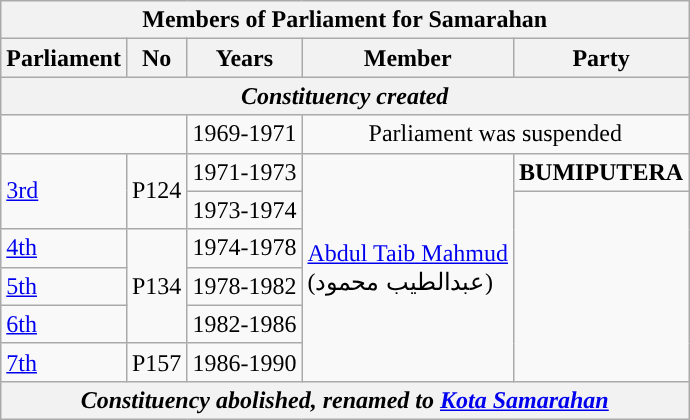<table class=wikitable>
<tr>
<th colspan="5">Members of Parliament for Samarahan</th>
</tr>
<tr>
<th>Parliament</th>
<th>No</th>
<th>Years</th>
<th>Member</th>
<th>Party</th>
</tr>
<tr>
<th colspan="5" align="center"><em>Constituency created</em></th>
</tr>
<tr>
<td colspan="2"></td>
<td>1969-1971</td>
<td colspan=2 align=center>Parliament was suspended</td>
</tr>
<tr>
<td rowspan=2><a href='#'>3rd</a></td>
<td rowspan="2">P124</td>
<td>1971-1973</td>
<td rowspan=6><a href='#'>Abdul Taib Mahmud</a> <br> (عبدالطيب محمود‎)</td>
<td><strong>BUMIPUTERA</strong></td>
</tr>
<tr>
<td>1973-1974</td>
<td rowspan=5></td>
</tr>
<tr>
<td><a href='#'>4th</a></td>
<td rowspan="3">P134</td>
<td>1974-1978</td>
</tr>
<tr>
<td><a href='#'>5th</a></td>
<td>1978-1982</td>
</tr>
<tr>
<td><a href='#'>6th</a></td>
<td>1982-1986</td>
</tr>
<tr>
<td><a href='#'>7th</a></td>
<td>P157</td>
<td>1986-1990</td>
</tr>
<tr>
<th colspan="5" align="center"><em>Constituency abolished, renamed to <a href='#'>Kota Samarahan</a></em></th>
</tr>
</table>
